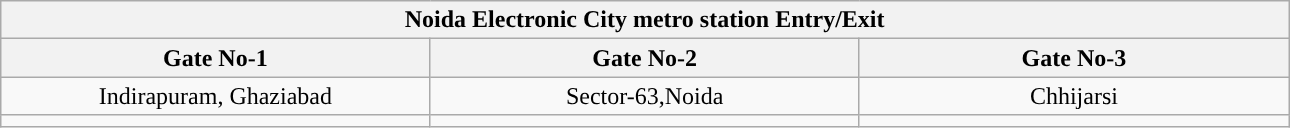<table class="wikitable" style="text-align: center;" width="68%">
<tr>
<th align="center" colspan="5" style="background:#"><span>Noida Electronic City metro station Entry/Exit</span></th>
</tr>
<tr>
<th style="width:15%;">Gate No-1</th>
<th style="width:15%;">Gate No-2</th>
<th style="width:15%;">Gate No-3</th>
</tr>
<tr>
<td>Indirapuram, Ghaziabad</td>
<td>Sector-63,Noida</td>
<td>Chhijarsi</td>
</tr>
<tr>
<td></td>
<td></td>
<td></td>
</tr>
</table>
